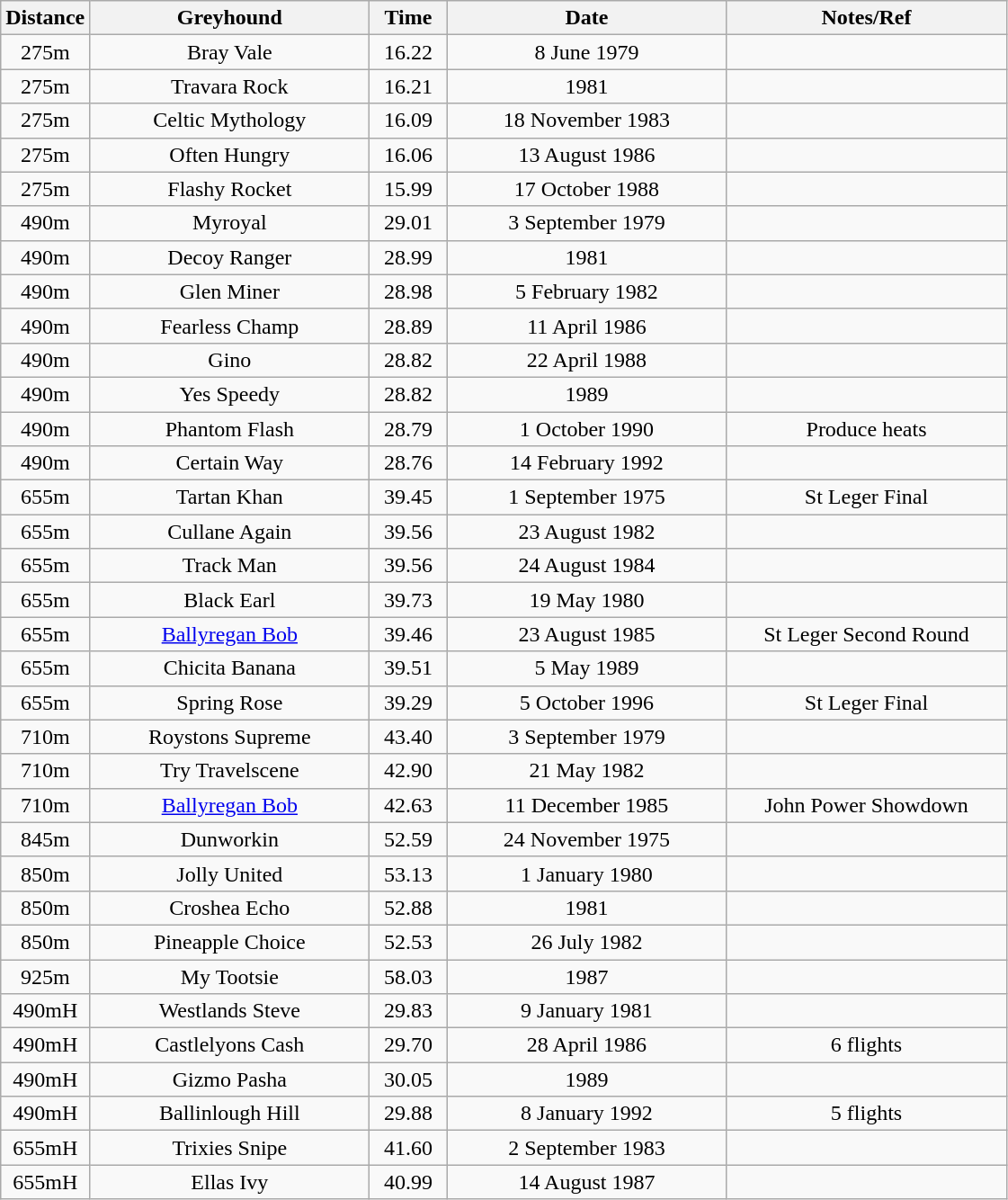<table class="wikitable" style="font-size: 100%">
<tr>
<th width=50>Distance</th>
<th width=200>Greyhound</th>
<th width=50>Time</th>
<th width=200>Date</th>
<th width=200>Notes/Ref</th>
</tr>
<tr align=center>
<td>275m</td>
<td>Bray Vale</td>
<td>16.22</td>
<td>8 June 1979</td>
<td></td>
</tr>
<tr align=center>
<td>275m</td>
<td>Travara Rock </td>
<td>16.21</td>
<td>1981</td>
<td></td>
</tr>
<tr align=center>
<td>275m</td>
<td>Celtic Mythology</td>
<td>16.09</td>
<td>18 November 1983</td>
<td></td>
</tr>
<tr align=center>
<td>275m</td>
<td>Often Hungry</td>
<td>16.06</td>
<td>13 August 1986</td>
<td></td>
</tr>
<tr align=center>
<td>275m</td>
<td>Flashy Rocket</td>
<td>15.99</td>
<td>17 October 1988</td>
<td></td>
</tr>
<tr align=center>
<td>490m</td>
<td>Myroyal</td>
<td>29.01</td>
<td>3 September 1979</td>
<td></td>
</tr>
<tr align=center>
<td>490m</td>
<td>Decoy Ranger </td>
<td>28.99</td>
<td>1981</td>
<td></td>
</tr>
<tr align=center>
<td>490m</td>
<td>Glen Miner </td>
<td>28.98</td>
<td>5 February 1982</td>
<td></td>
</tr>
<tr align=center>
<td>490m</td>
<td>Fearless Champ</td>
<td>28.89</td>
<td>11 April 1986</td>
<td></td>
</tr>
<tr align=center>
<td>490m</td>
<td>Gino</td>
<td>28.82</td>
<td>22 April 1988</td>
<td></td>
</tr>
<tr align=center>
<td>490m</td>
<td>Yes Speedy</td>
<td>28.82</td>
<td>1989</td>
<td></td>
</tr>
<tr align=center>
<td>490m</td>
<td>Phantom Flash </td>
<td>28.79</td>
<td>1 October 1990</td>
<td>Produce heats</td>
</tr>
<tr align=center>
<td>490m</td>
<td>Certain Way</td>
<td>28.76</td>
<td>14 February 1992</td>
<td></td>
</tr>
<tr align=center>
<td>655m</td>
<td>Tartan Khan</td>
<td>39.45</td>
<td>1 September 1975</td>
<td>St Leger Final</td>
</tr>
<tr align=center>
<td>655m</td>
<td>Cullane Again</td>
<td>39.56</td>
<td>23 August 1982</td>
<td></td>
</tr>
<tr align=center>
<td>655m</td>
<td>Track Man</td>
<td>39.56</td>
<td>24 August 1984</td>
<td></td>
</tr>
<tr align=center>
<td>655m</td>
<td>Black Earl </td>
<td>39.73</td>
<td>19 May 1980</td>
<td></td>
</tr>
<tr align=center>
<td>655m</td>
<td><a href='#'>Ballyregan Bob</a></td>
<td>39.46</td>
<td>23 August 1985</td>
<td>St Leger Second Round</td>
</tr>
<tr align=center>
<td>655m</td>
<td>Chicita Banana</td>
<td>39.51</td>
<td>5 May 1989</td>
<td></td>
</tr>
<tr align=center>
<td>655m</td>
<td>Spring Rose</td>
<td>39.29</td>
<td>5 October 1996</td>
<td>St Leger Final</td>
</tr>
<tr align=center>
<td>710m</td>
<td>Roystons Supreme</td>
<td>43.40</td>
<td>3 September 1979</td>
<td></td>
</tr>
<tr align=center>
<td>710m</td>
<td>Try Travelscene</td>
<td>42.90</td>
<td>21 May 1982</td>
<td></td>
</tr>
<tr align=center>
<td>710m</td>
<td><a href='#'>Ballyregan Bob</a></td>
<td>42.63</td>
<td>11 December 1985</td>
<td>John Power Showdown</td>
</tr>
<tr align=center>
<td>845m</td>
<td>Dunworkin</td>
<td>52.59</td>
<td>24 November 1975</td>
<td></td>
</tr>
<tr align=center>
<td>850m</td>
<td>Jolly United</td>
<td>53.13</td>
<td>1 January 1980</td>
<td></td>
</tr>
<tr align=center>
<td>850m</td>
<td>Croshea Echo </td>
<td>52.88</td>
<td>1981</td>
<td></td>
</tr>
<tr align=center>
<td>850m</td>
<td>Pineapple Choice</td>
<td>52.53</td>
<td>26 July 1982</td>
<td></td>
</tr>
<tr align=center>
<td>925m</td>
<td>My Tootsie</td>
<td>58.03</td>
<td>1987</td>
<td></td>
</tr>
<tr align=center>
<td>490mH</td>
<td>Westlands Steve</td>
<td>29.83</td>
<td>9 January 1981</td>
<td></td>
</tr>
<tr align=center>
<td>490mH</td>
<td>Castlelyons Cash</td>
<td>29.70</td>
<td>28 April 1986</td>
<td>6 flights</td>
</tr>
<tr align=center>
<td>490mH</td>
<td>Gizmo Pasha</td>
<td>30.05</td>
<td>1989</td>
<td></td>
</tr>
<tr align=center>
<td>490mH</td>
<td>Ballinlough Hill</td>
<td>29.88</td>
<td>8 January 1992</td>
<td>5 flights</td>
</tr>
<tr align=center>
<td>655mH</td>
<td>Trixies Snipe</td>
<td>41.60</td>
<td>2 September 1983</td>
<td></td>
</tr>
<tr align=center>
<td>655mH</td>
<td>Ellas Ivy</td>
<td>40.99</td>
<td>14 August 1987</td>
<td></td>
</tr>
</table>
